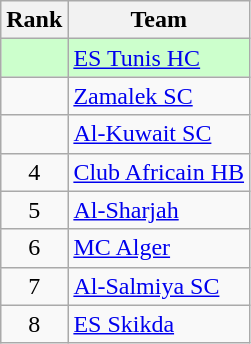<table class="wikitable">
<tr>
<th>Rank</th>
<th>Team</th>
</tr>
<tr bgcolor=ccffcc>
<td align=center></td>
<td> <a href='#'>ES Tunis HC</a></td>
</tr>
<tr>
<td align=center></td>
<td> <a href='#'>Zamalek SC</a></td>
</tr>
<tr>
<td align=center></td>
<td> <a href='#'>Al-Kuwait SC</a></td>
</tr>
<tr>
<td align=center>4</td>
<td> <a href='#'>Club Africain HB</a></td>
</tr>
<tr>
<td align=center>5</td>
<td> <a href='#'>Al-Sharjah</a></td>
</tr>
<tr>
<td align=center>6</td>
<td> <a href='#'>MC Alger</a></td>
</tr>
<tr>
<td align=center>7</td>
<td> <a href='#'>Al-Salmiya SC</a></td>
</tr>
<tr>
<td align=center>8</td>
<td> <a href='#'>ES Skikda</a></td>
</tr>
</table>
